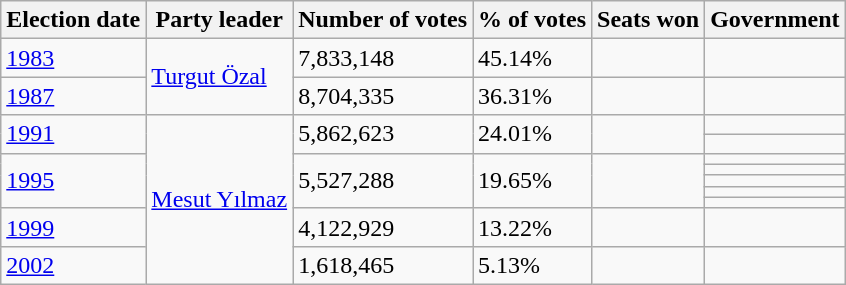<table class="wikitable">
<tr>
<th>Election date</th>
<th>Party leader</th>
<th>Number of votes</th>
<th>% of votes</th>
<th>Seats won</th>
<th>Government</th>
</tr>
<tr>
<td><a href='#'>1983</a></td>
<td rowspan="2"><a href='#'>Turgut Özal</a></td>
<td>7,833,148</td>
<td>45.14%</td>
<td></td>
<td></td>
</tr>
<tr>
<td><a href='#'>1987</a></td>
<td>8,704,335</td>
<td>36.31%</td>
<td></td>
<td></td>
</tr>
<tr>
<td rowspan="2"><a href='#'>1991</a></td>
<td rowspan="9"><a href='#'>Mesut Yılmaz</a></td>
<td rowspan="2">5,862,623</td>
<td rowspan="2">24.01%</td>
<td rowspan="2"></td>
<td></td>
</tr>
<tr>
<td></td>
</tr>
<tr>
<td rowspan="5"><a href='#'>1995</a></td>
<td rowspan="5">5,527,288</td>
<td rowspan="5">19.65%</td>
<td rowspan="5"></td>
<td></td>
</tr>
<tr>
<td></td>
</tr>
<tr>
<td></td>
</tr>
<tr>
<td></td>
</tr>
<tr>
<td></td>
</tr>
<tr>
<td><a href='#'>1999</a></td>
<td>4,122,929</td>
<td>13.22%</td>
<td></td>
<td></td>
</tr>
<tr>
<td><a href='#'>2002</a></td>
<td>1,618,465</td>
<td>5.13%</td>
<td></td>
<td></td>
</tr>
</table>
